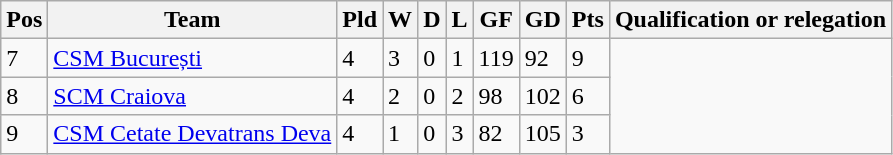<table class="wikitable">
<tr>
<th>Pos</th>
<th>Team</th>
<th>Pld</th>
<th>W</th>
<th>D</th>
<th>L</th>
<th>GF</th>
<th>GD</th>
<th>Pts</th>
<th>Qualification or relegation</th>
</tr>
<tr>
<td>7</td>
<td><a href='#'>CSM București</a></td>
<td>4</td>
<td>3</td>
<td>0</td>
<td>1</td>
<td>119</td>
<td>92</td>
<td>9</td>
</tr>
<tr>
<td>8</td>
<td><a href='#'>SCM Craiova</a></td>
<td>4</td>
<td>2</td>
<td>0</td>
<td>2</td>
<td>98</td>
<td>102</td>
<td>6</td>
</tr>
<tr>
<td>9</td>
<td><a href='#'>CSM Cetate Devatrans Deva</a></td>
<td>4</td>
<td>1</td>
<td>0</td>
<td>3</td>
<td>82</td>
<td>105</td>
<td>3</td>
</tr>
</table>
